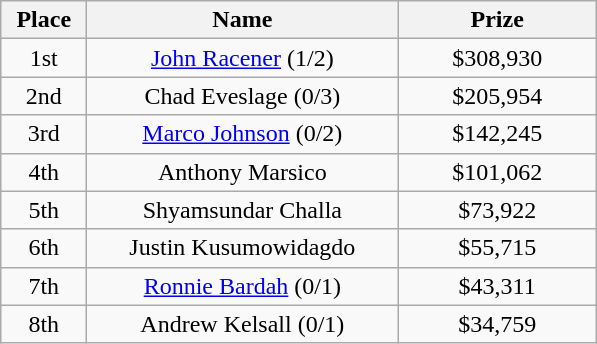<table class="wikitable">
<tr>
<th width="50">Place</th>
<th width="200">Name</th>
<th width="125">Prize</th>
</tr>
<tr>
<td align=center>1st</td>
<td align=center> <a href='#'>John Racener</a> (1/2)</td>
<td align=center>$308,930</td>
</tr>
<tr>
<td align=center>2nd</td>
<td align=center> Chad Eveslage (0/3)</td>
<td align=center>$205,954</td>
</tr>
<tr>
<td align=center>3rd</td>
<td align=center> <a href='#'>Marco Johnson</a> (0/2)</td>
<td align=center>$142,245</td>
</tr>
<tr>
<td align=center>4th</td>
<td align=center> Anthony Marsico</td>
<td align=center>$101,062</td>
</tr>
<tr>
<td align=center>5th</td>
<td align=center> Shyamsundar Challa</td>
<td align=center>$73,922</td>
</tr>
<tr>
<td align=center>6th</td>
<td align=center> Justin Kusumowidagdo</td>
<td align=center>$55,715</td>
</tr>
<tr>
<td align=center>7th</td>
<td align=center> <a href='#'>Ronnie Bardah</a> (0/1)</td>
<td align=center>$43,311</td>
</tr>
<tr>
<td align=center>8th</td>
<td align=center> Andrew Kelsall (0/1)</td>
<td align=center>$34,759</td>
</tr>
</table>
